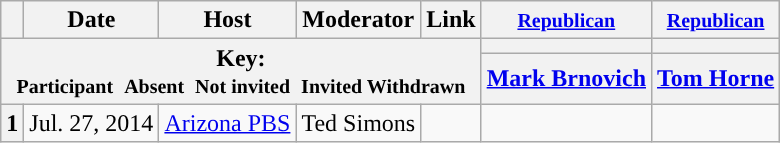<table class="wikitable" style="text-align:center;">
<tr>
<th scope="col"></th>
<th scope="col">Date</th>
<th scope="col">Host</th>
<th scope="col">Moderator</th>
<th scope="col">Link</th>
<th scope="col"><small><a href='#'>Republican</a></small></th>
<th scope="col"><small><a href='#'>Republican</a></small></th>
</tr>
<tr>
<th colspan="5" rowspan="2">Key:<br> <small>Participant </small>  <small>Absent </small>  <small>Not invited </small>  <small>Invited  Withdrawn</small></th>
<th scope="col" style="background:"></th>
<th scope="col" style="background:"></th>
</tr>
<tr>
<th scope="col"><a href='#'>Mark Brnovich</a></th>
<th scope="col"><a href='#'>Tom Horne</a></th>
</tr>
<tr>
<th>1</th>
<td style="white-space:nowrap;">Jul. 27, 2014</td>
<td style="white-space:nowrap;"><a href='#'>Arizona PBS</a></td>
<td style="white-space:nowrap;">Ted Simons</td>
<td style="white-space:nowrap;"></td>
<td></td>
<td></td>
</tr>
</table>
